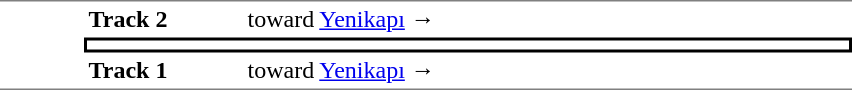<table table border=0 cellspacing=0 cellpadding=3>
<tr>
<td style="border-top:solid 1px gray;border-bottom:solid 1px gray;" width=50 rowspan=3 valign=top></td>
<td style="border-top:solid 1px gray;" width=100><strong>Track 2</strong></td>
<td style="border-top:solid 1px gray;" width=400> toward <a href='#'>Yenikapı</a> →</td>
</tr>
<tr>
<td style="border-top:solid 2px black;border-right:solid 2px black;border-left:solid 2px black;border-bottom:solid 2px black;text-align:center;" colspan=2></td>
</tr>
<tr>
<td style="border-bottom:solid 1px gray;"><strong>Track 1</strong></td>
<td style="border-bottom:solid 1px gray;"> toward <a href='#'>Yenikapı</a> →</td>
</tr>
</table>
